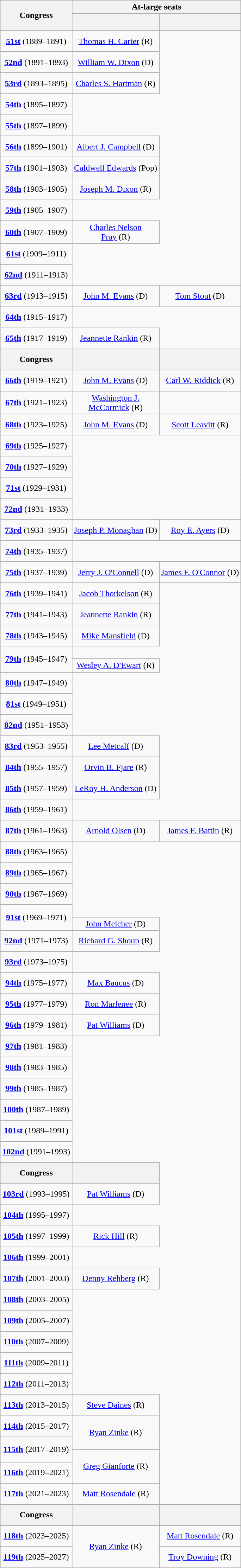<table class=wikitable style="text-align:center">
<tr>
<th rowspan=2>Congress</th>
<th colspan=2>At-large seats</th>
</tr>
<tr style="height:2em">
<th></th>
<th></th>
</tr>
<tr style="height:2.5em">
<td><strong><a href='#'>51st</a></strong> (1889–1891)</td>
<td><a href='#'>Thomas H. Carter</a> (R)</td>
</tr>
<tr style="height:2.5em">
<td><strong><a href='#'>52nd</a></strong> (1891–1893)</td>
<td><a href='#'>William W. Dixon</a> (D)</td>
</tr>
<tr style="height:2.5em">
<td><strong><a href='#'>53rd</a></strong> (1893–1895)</td>
<td><a href='#'>Charles S. Hartman</a> (R)</td>
</tr>
<tr style="height:2.5em">
<td><strong><a href='#'>54th</a></strong> (1895–1897)</td>
</tr>
<tr style="height:2.5em">
<td><strong><a href='#'>55th</a></strong> (1897–1899)</td>
</tr>
<tr style="height:2.5em">
<td><strong><a href='#'>56th</a></strong> (1899–1901)</td>
<td><a href='#'>Albert J. Campbell</a> (D)</td>
</tr>
<tr style="height:2.5em">
<td><strong><a href='#'>57th</a></strong> (1901–1903)</td>
<td><a href='#'>Caldwell Edwards</a> (Pop)</td>
</tr>
<tr style="height:2.5em">
<td><strong><a href='#'>58th</a></strong> (1903–1905)</td>
<td><a href='#'>Joseph M. Dixon</a> (R)</td>
</tr>
<tr style="height:2.5em">
<td><strong><a href='#'>59th</a></strong> (1905–1907)</td>
</tr>
<tr style="height:2.5em">
<td><strong><a href='#'>60th</a></strong> (1907–1909)</td>
<td><a href='#'>Charles Nelson<br>Pray</a> (R)</td>
</tr>
<tr style="height:2.5em">
<td><strong><a href='#'>61st</a></strong> (1909–1911)</td>
</tr>
<tr style="height:2.5em">
<td><strong><a href='#'>62nd</a></strong> (1911–1913)</td>
</tr>
<tr style="height:2.5em">
<td><strong><a href='#'>63rd</a></strong> (1913–1915)</td>
<td><a href='#'>John M. Evans</a> (D)</td>
<td><a href='#'>Tom Stout</a> (D)</td>
</tr>
<tr style="height:2.5em">
<td><strong><a href='#'>64th</a></strong> (1915–1917)</td>
</tr>
<tr style="height:2.5em">
<td><strong><a href='#'>65th</a></strong> (1917–1919)</td>
<td><a href='#'>Jeannette Rankin</a> (R)</td>
</tr>
<tr style="height:2.5em">
<th>Congress</th>
<th></th>
<th></th>
</tr>
<tr style="height:2.5em">
<td><strong><a href='#'>66th</a></strong> (1919–1921)</td>
<td><a href='#'>John M. Evans</a> (D)</td>
<td><a href='#'>Carl W. Riddick</a> (R)</td>
</tr>
<tr style="height:2.5em">
<td><strong><a href='#'>67th</a></strong> (1921–1923)</td>
<td><a href='#'>Washington J.<br>McCormick</a> (R)</td>
</tr>
<tr style="height:2.5em">
<td><strong><a href='#'>68th</a></strong> (1923–1925)</td>
<td><a href='#'>John M. Evans</a> (D)</td>
<td><a href='#'>Scott Leavitt</a> (R)</td>
</tr>
<tr style="height:2.5em">
<td><strong><a href='#'>69th</a></strong> (1925–1927)</td>
</tr>
<tr style="height:2.5em">
<td><strong><a href='#'>70th</a></strong> (1927–1929)</td>
</tr>
<tr style="height:2.5em">
<td><strong><a href='#'>71st</a></strong> (1929–1931)</td>
</tr>
<tr style="height:2.5em">
<td><strong><a href='#'>72nd</a></strong> (1931–1933)</td>
</tr>
<tr style="height:2.5em">
<td><strong><a href='#'>73rd</a></strong> (1933–1935)</td>
<td><a href='#'>Joseph P. Monaghan</a> (D)</td>
<td><a href='#'>Roy E. Ayers</a> (D)</td>
</tr>
<tr style="height:2.5em">
<td><strong><a href='#'>74th</a></strong> (1935–1937)</td>
</tr>
<tr style="height:2.5em">
<td><strong><a href='#'>75th</a></strong> (1937–1939)</td>
<td><a href='#'>Jerry J. O'Connell</a> (D)</td>
<td><a href='#'>James F. O'Connor</a> (D)</td>
</tr>
<tr style="height:2.5em">
<td><strong><a href='#'>76th</a></strong> (1939–1941)</td>
<td><a href='#'>Jacob Thorkelson</a> (R)</td>
</tr>
<tr style="height:2.5em">
<td><strong><a href='#'>77th</a></strong> (1941–1943)</td>
<td><a href='#'>Jeannette Rankin</a> (R)</td>
</tr>
<tr style="height:2.5em">
<td><strong><a href='#'>78th</a></strong> (1943–1945)</td>
<td><a href='#'>Mike Mansfield</a> (D)</td>
</tr>
<tr style="height:1.5em">
<td rowspan=2><strong><a href='#'>79th</a></strong> (1945–1947)</td>
</tr>
<tr style="height:1.5em">
<td><a href='#'>Wesley A. D'Ewart</a> (R)</td>
</tr>
<tr style="height:2.5em">
<td><strong><a href='#'>80th</a></strong> (1947–1949)</td>
</tr>
<tr style="height:2.5em">
<td><strong><a href='#'>81st</a></strong> (1949–1951)</td>
</tr>
<tr style="height:2.5em">
<td><strong><a href='#'>82nd</a></strong> (1951–1953)</td>
</tr>
<tr style="height:2.5em">
<td><strong><a href='#'>83rd</a></strong> (1953–1955)</td>
<td><a href='#'>Lee Metcalf</a> (D)</td>
</tr>
<tr style="height:2.5em">
<td><strong><a href='#'>84th</a></strong> (1955–1957)</td>
<td><a href='#'>Orvin B. Fjare</a> (R)</td>
</tr>
<tr style="height:2.5em">
<td><strong><a href='#'>85th</a></strong> (1957–1959)</td>
<td><a href='#'>LeRoy H. Anderson</a> (D)</td>
</tr>
<tr style="height:2.5em">
<td><strong><a href='#'>86th</a></strong> (1959–1961)</td>
</tr>
<tr style="height:2.5em">
<td><strong><a href='#'>87th</a></strong> (1961–1963)</td>
<td><a href='#'>Arnold Olsen</a> (D)</td>
<td><a href='#'>James F. Battin</a> (R)</td>
</tr>
<tr style="height:2.5em">
<td><strong><a href='#'>88th</a></strong> (1963–1965)</td>
</tr>
<tr style="height:2.5em">
<td><strong><a href='#'>89th</a></strong> (1965–1967)</td>
</tr>
<tr style="height:2.5em">
<td><strong><a href='#'>90th</a></strong> (1967–1969)</td>
</tr>
<tr style="height:1.5em">
<td rowspan=2><strong><a href='#'>91st</a></strong> (1969–1971)</td>
</tr>
<tr style="height:1.5em">
<td><a href='#'>John Melcher</a> (D)</td>
</tr>
<tr style="height:2.5em">
<td><strong><a href='#'>92nd</a></strong> (1971–1973)</td>
<td><a href='#'>Richard G. Shoup</a> (R)</td>
</tr>
<tr style="height:2.5em">
<td><strong><a href='#'>93rd</a></strong> (1973–1975)</td>
</tr>
<tr style="height:2.5em">
<td><strong><a href='#'>94th</a></strong> (1975–1977)</td>
<td><a href='#'>Max Baucus</a> (D)</td>
</tr>
<tr style="height:2.5em">
<td><strong><a href='#'>95th</a></strong> (1977–1979)</td>
<td><a href='#'>Ron Marlenee</a> (R)</td>
</tr>
<tr style="height:2.5em">
<td><strong><a href='#'>96th</a></strong> (1979–1981)</td>
<td><a href='#'>Pat Williams</a> (D)</td>
</tr>
<tr style="height:2.5em">
<td><strong><a href='#'>97th</a></strong> (1981–1983)</td>
</tr>
<tr style="height:2.5em">
<td><strong><a href='#'>98th</a></strong> (1983–1985)</td>
</tr>
<tr style="height:2.5em">
<td><strong><a href='#'>99th</a></strong> (1985–1987)</td>
</tr>
<tr style="height:2.5em">
<td><strong><a href='#'>100th</a></strong> (1987–1989)</td>
</tr>
<tr style="height:2.5em">
<td><strong><a href='#'>101st</a></strong> (1989–1991)</td>
</tr>
<tr style="height:2.5em">
<td><strong><a href='#'>102nd</a></strong> (1991–1993)</td>
</tr>
<tr style="height:2.5em">
<th>Congress</th>
<th></th>
</tr>
<tr style="height:2.5em">
<td><strong><a href='#'>103rd</a></strong> (1993–1995)</td>
<td><a href='#'>Pat Williams</a> (D)</td>
</tr>
<tr style="height:2.5em">
<td><strong><a href='#'>104th</a></strong> (1995–1997)</td>
</tr>
<tr style="height:2.5em">
<td><strong><a href='#'>105th</a></strong> (1997–1999)</td>
<td><a href='#'>Rick Hill</a> (R)</td>
</tr>
<tr style="height:2.5em">
<td><strong><a href='#'>106th</a></strong> (1999–2001)</td>
</tr>
<tr style="height:2.5em">
<td><strong><a href='#'>107th</a></strong> (2001–2003)</td>
<td><a href='#'>Denny Rehberg</a> (R)</td>
</tr>
<tr style="height:2.5em">
<td><strong><a href='#'>108th</a></strong> (2003–2005)</td>
</tr>
<tr style="height:2.5em">
<td><strong><a href='#'>109th</a></strong> (2005–2007)</td>
</tr>
<tr style="height:2.5em">
<td><strong><a href='#'>110th</a></strong> (2007–2009)</td>
</tr>
<tr style="height:2.5em">
<td><strong><a href='#'>111th</a></strong> (2009–2011)</td>
</tr>
<tr style="height:2.5em">
<td><strong><a href='#'>112th</a></strong> (2011–2013)</td>
</tr>
<tr style="height:2.5em">
<td><strong><a href='#'>113th</a></strong> (2013–2015)</td>
<td><a href='#'>Steve Daines</a> (R)</td>
</tr>
<tr style="height:2.5em">
<td><strong><a href='#'>114th</a></strong> (2015–2017)</td>
<td rowspan=2 ><a href='#'>Ryan Zinke</a> (R)</td>
</tr>
<tr style="height:1.5em">
<td rowspan=2><strong><a href='#'>115th</a></strong> (2017–2019)</td>
</tr>
<tr style="height:1.5em">
<td rowspan=2 ><a href='#'>Greg Gianforte</a> (R)</td>
</tr>
<tr style="height:2.5em">
<td><strong><a href='#'>116th</a></strong> (2019–2021)</td>
</tr>
<tr style="height:2.5em">
<td><strong><a href='#'>117th</a></strong> (2021–2023)</td>
<td rowspan=1 ><a href='#'>Matt Rosendale</a> (R)</td>
</tr>
<tr style="height:2.5em">
<th>Congress</th>
<th></th>
<th></th>
</tr>
<tr style="height:2.5em">
<td><strong><a href='#'>118th</a></strong> (2023–2025)</td>
<td rowspan=2 ><a href='#'>Ryan Zinke</a> (R)</td>
<td rowspan=1 ><a href='#'>Matt Rosendale</a> (R)</td>
</tr>
<tr style="height:2.5em">
<td><strong><a href='#'>119th</a></strong> (2025–2027)</td>
<td rowspan=1 ><a href='#'>Troy Downing</a> (R)</td>
</tr>
</table>
